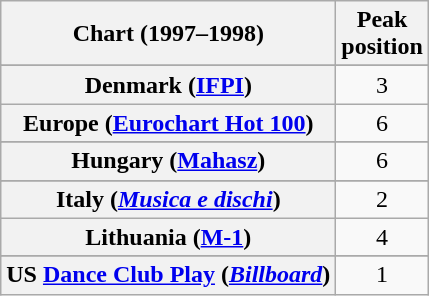<table class="wikitable sortable plainrowheaders" style="text-align:center">
<tr>
<th>Chart (1997–1998)</th>
<th>Peak<br>position</th>
</tr>
<tr>
</tr>
<tr>
</tr>
<tr>
</tr>
<tr>
</tr>
<tr>
</tr>
<tr>
</tr>
<tr>
<th scope="row">Denmark (<a href='#'>IFPI</a>)</th>
<td>3</td>
</tr>
<tr>
<th scope="row">Europe (<a href='#'>Eurochart Hot 100</a>)</th>
<td>6</td>
</tr>
<tr>
</tr>
<tr>
</tr>
<tr>
</tr>
<tr>
<th scope="row">Hungary (<a href='#'>Mahasz</a>)</th>
<td>6</td>
</tr>
<tr>
</tr>
<tr>
<th scope="row">Italy (<em><a href='#'>Musica e dischi</a></em>)</th>
<td>2</td>
</tr>
<tr>
<th scope="row">Lithuania (<a href='#'>M-1</a>)</th>
<td>4</td>
</tr>
<tr>
</tr>
<tr>
</tr>
<tr>
</tr>
<tr>
</tr>
<tr>
</tr>
<tr>
</tr>
<tr>
</tr>
<tr>
</tr>
<tr>
<th scope="row">US <a href='#'>Dance Club Play</a> (<em><a href='#'>Billboard</a></em>)</th>
<td>1</td>
</tr>
</table>
